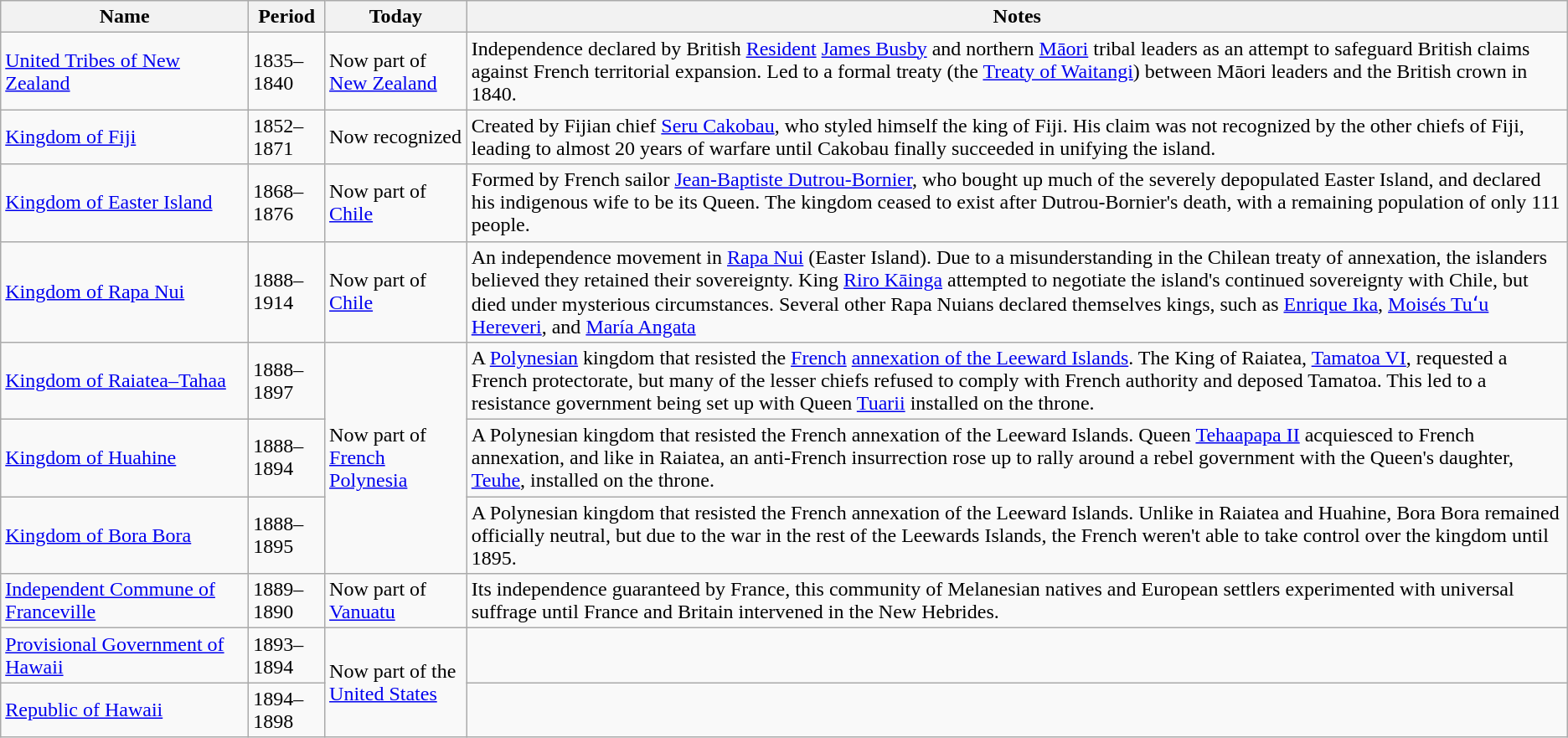<table class="wikitable sortable mw-collapsible">
<tr>
<th width=190px>Name</th>
<th>Period</th>
<th class="unsortable">Today</th>
<th class="unsortable">Notes</th>
</tr>
<tr>
<td> <a href='#'>United Tribes of New Zealand</a></td>
<td>1835–1840</td>
<td>Now part of <a href='#'>New Zealand</a></td>
<td>Independence declared by British <a href='#'>Resident</a> <a href='#'>James Busby</a> and northern <a href='#'>Māori</a> tribal leaders as an attempt to safeguard British claims against French territorial expansion. Led to a formal treaty (the <a href='#'>Treaty of Waitangi</a>) between Māori leaders and the British crown in 1840.</td>
</tr>
<tr>
<td> <a href='#'>Kingdom of Fiji</a></td>
<td>1852–1871</td>
<td>Now recognized</td>
<td>Created by Fijian chief <a href='#'>Seru Cakobau</a>, who styled himself the king of Fiji. His claim was not recognized by the other chiefs of Fiji, leading to almost 20 years of warfare until Cakobau finally succeeded in unifying the island.</td>
</tr>
<tr>
<td> <a href='#'>Kingdom of Easter Island</a></td>
<td>1868–1876</td>
<td>Now part of <a href='#'>Chile</a></td>
<td>Formed by French sailor <a href='#'>Jean-Baptiste Dutrou-Bornier</a>, who bought up much of the severely depopulated Easter Island, and declared his indigenous wife to be its Queen. The kingdom ceased to exist after Dutrou-Bornier's death, with a remaining population of only 111 people.</td>
</tr>
<tr>
<td> <a href='#'>Kingdom of Rapa Nui</a></td>
<td>1888–1914</td>
<td>Now part of <a href='#'>Chile</a></td>
<td>An independence movement in <a href='#'>Rapa Nui</a> (Easter Island). Due to a misunderstanding in the Chilean treaty of annexation, the islanders believed they retained their sovereignty. King <a href='#'>Riro Kāinga</a> attempted to negotiate the island's continued sovereignty with Chile, but died under mysterious circumstances. Several other Rapa Nuians declared themselves kings, such as <a href='#'>Enrique Ika</a>, <a href='#'>Moisés Tuʻu Hereveri</a>, and <a href='#'>María Angata</a></td>
</tr>
<tr>
<td> <a href='#'>Kingdom of Raiatea–Tahaa</a></td>
<td>1888–1897</td>
<td rowspan="3">Now part of <a href='#'>French Polynesia</a></td>
<td>A <a href='#'>Polynesian</a> kingdom that resisted the <a href='#'>French</a> <a href='#'>annexation of the Leeward Islands</a>. The King of Raiatea, <a href='#'>Tamatoa VI</a>, requested a French protectorate, but many of the lesser chiefs refused to comply with French authority and deposed Tamatoa. This led to a resistance government being set up with Queen <a href='#'>Tuarii</a> installed on the throne.</td>
</tr>
<tr>
<td> <a href='#'>Kingdom of Huahine</a></td>
<td>1888–1894</td>
<td>A Polynesian kingdom that resisted the French annexation of the Leeward Islands. Queen <a href='#'>Tehaapapa II</a> acquiesced to French annexation, and like in Raiatea, an anti-French insurrection rose up to rally around a rebel government with the Queen's daughter, <a href='#'>Teuhe</a>, installed on the throne.</td>
</tr>
<tr>
<td> <a href='#'>Kingdom of Bora Bora</a></td>
<td>1888–1895</td>
<td>A Polynesian kingdom that resisted the French annexation of the Leeward Islands. Unlike in Raiatea and Huahine, Bora Bora remained officially neutral, but due to the war in the rest of the Leewards Islands, the French weren't able to take control over the kingdom until 1895.</td>
</tr>
<tr>
<td>  <a href='#'>Independent Commune of Franceville</a></td>
<td>1889–1890</td>
<td>Now part of <a href='#'>Vanuatu</a></td>
<td>Its independence guaranteed by France, this community of Melanesian natives and European settlers experimented with universal suffrage until France and Britain intervened in the New Hebrides.</td>
</tr>
<tr>
<td> <a href='#'>Provisional Government of Hawaii</a></td>
<td>1893–1894</td>
<td rowspan="2">Now part of the <a href='#'>United States</a></td>
<td></td>
</tr>
<tr>
<td> <a href='#'>Republic of Hawaii</a></td>
<td>1894–1898</td>
<td></td>
</tr>
</table>
